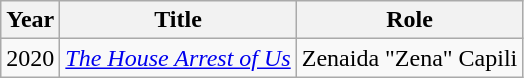<table class="wikitable sortable">
<tr>
<th>Year</th>
<th>Title</th>
<th>Role</th>
</tr>
<tr>
<td>2020</td>
<td><em><a href='#'>The House Arrest of Us</a></em></td>
<td>Zenaida "Zena" Capili</td>
</tr>
</table>
